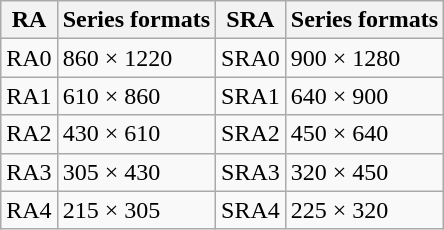<table class="wikitable">
<tr>
<th>RA</th>
<th>Series formats</th>
<th>SRA</th>
<th>Series formats</th>
</tr>
<tr>
<td>RA0</td>
<td>860 × 1220</td>
<td>SRA0</td>
<td>900 × 1280</td>
</tr>
<tr>
<td>RA1</td>
<td>610 × 860</td>
<td>SRA1</td>
<td>640 × 900</td>
</tr>
<tr>
<td>RA2</td>
<td>430 × 610</td>
<td>SRA2</td>
<td>450 × 640</td>
</tr>
<tr>
<td>RA3</td>
<td>305 × 430</td>
<td>SRA3</td>
<td>320 × 450</td>
</tr>
<tr>
<td>RA4</td>
<td>215 × 305</td>
<td>SRA4</td>
<td>225 × 320</td>
</tr>
</table>
